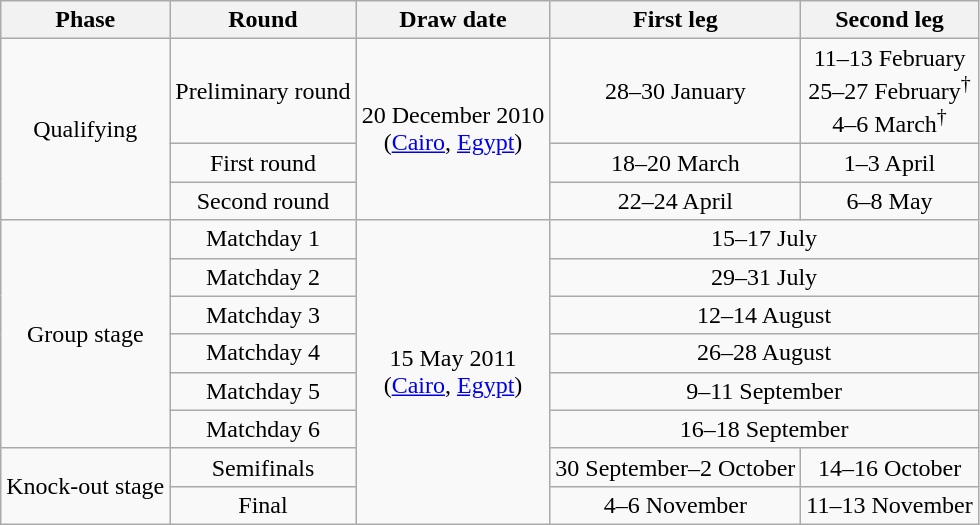<table class="wikitable" border="1">
<tr>
<th>Phase</th>
<th>Round</th>
<th>Draw date</th>
<th>First leg</th>
<th>Second leg</th>
</tr>
<tr style="text-align:center;">
<td rowspan=3>Qualifying</td>
<td>Preliminary round</td>
<td rowspan=3>20 December 2010<br> (<a href='#'>Cairo</a>, <a href='#'>Egypt</a>)</td>
<td>28–30 January</td>
<td>11–13 February<br>25–27 February<sup>†</sup><br>4–6 March<sup>†</sup></td>
</tr>
<tr style="text-align:center;">
<td>First round</td>
<td>18–20 March</td>
<td>1–3 April</td>
</tr>
<tr style="text-align:center;">
<td>Second round</td>
<td>22–24 April</td>
<td>6–8 May</td>
</tr>
<tr style="text-align:center;">
<td rowspan=6>Group stage</td>
<td>Matchday 1</td>
<td rowspan=8>15 May 2011<br> (<a href='#'>Cairo</a>, <a href='#'>Egypt</a>)</td>
<td colspan=2>15–17 July</td>
</tr>
<tr style="text-align:center;">
<td>Matchday 2</td>
<td colspan=2>29–31 July</td>
</tr>
<tr style="text-align:center;">
<td>Matchday 3</td>
<td colspan=2>12–14 August</td>
</tr>
<tr style="text-align:center;">
<td>Matchday 4</td>
<td colspan=2>26–28 August</td>
</tr>
<tr style="text-align:center;">
<td>Matchday 5</td>
<td colspan=2>9–11 September</td>
</tr>
<tr style="text-align:center;">
<td>Matchday 6</td>
<td colspan=2>16–18 September</td>
</tr>
<tr style="text-align:center;">
<td rowspan=2>Knock-out stage</td>
<td>Semifinals</td>
<td>30 September–2 October</td>
<td>14–16 October</td>
</tr>
<tr style="text-align:center;">
<td>Final</td>
<td>4–6 November</td>
<td>11–13 November</td>
</tr>
</table>
